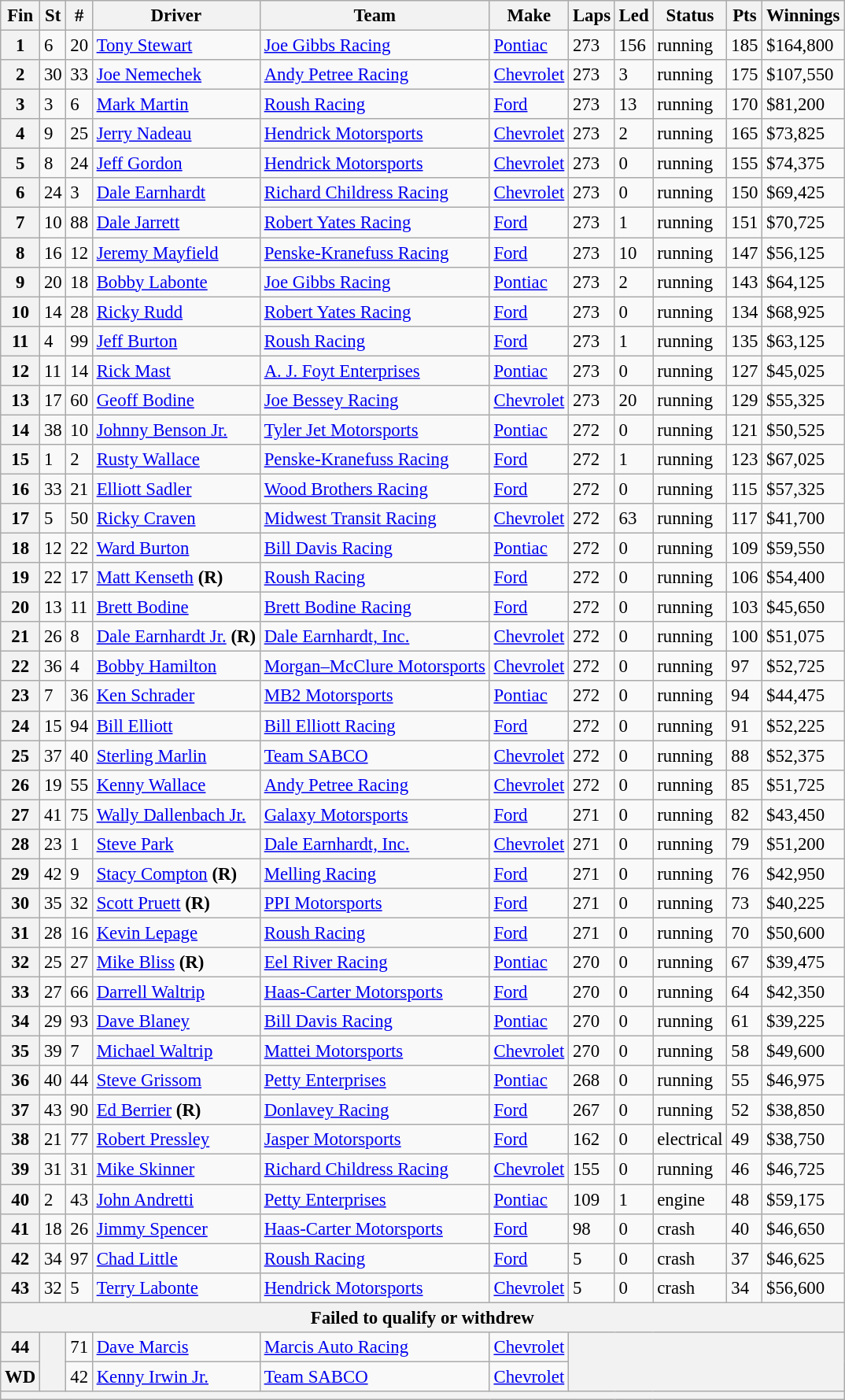<table class="wikitable" style="font-size:95%">
<tr>
<th>Fin</th>
<th>St</th>
<th>#</th>
<th>Driver</th>
<th>Team</th>
<th>Make</th>
<th>Laps</th>
<th>Led</th>
<th>Status</th>
<th>Pts</th>
<th>Winnings</th>
</tr>
<tr>
<th>1</th>
<td>6</td>
<td>20</td>
<td><a href='#'>Tony Stewart</a></td>
<td><a href='#'>Joe Gibbs Racing</a></td>
<td><a href='#'>Pontiac</a></td>
<td>273</td>
<td>156</td>
<td>running</td>
<td>185</td>
<td>$164,800</td>
</tr>
<tr>
<th>2</th>
<td>30</td>
<td>33</td>
<td><a href='#'>Joe Nemechek</a></td>
<td><a href='#'>Andy Petree Racing</a></td>
<td><a href='#'>Chevrolet</a></td>
<td>273</td>
<td>3</td>
<td>running</td>
<td>175</td>
<td>$107,550</td>
</tr>
<tr>
<th>3</th>
<td>3</td>
<td>6</td>
<td><a href='#'>Mark Martin</a></td>
<td><a href='#'>Roush Racing</a></td>
<td><a href='#'>Ford</a></td>
<td>273</td>
<td>13</td>
<td>running</td>
<td>170</td>
<td>$81,200</td>
</tr>
<tr>
<th>4</th>
<td>9</td>
<td>25</td>
<td><a href='#'>Jerry Nadeau</a></td>
<td><a href='#'>Hendrick Motorsports</a></td>
<td><a href='#'>Chevrolet</a></td>
<td>273</td>
<td>2</td>
<td>running</td>
<td>165</td>
<td>$73,825</td>
</tr>
<tr>
<th>5</th>
<td>8</td>
<td>24</td>
<td><a href='#'>Jeff Gordon</a></td>
<td><a href='#'>Hendrick Motorsports</a></td>
<td><a href='#'>Chevrolet</a></td>
<td>273</td>
<td>0</td>
<td>running</td>
<td>155</td>
<td>$74,375</td>
</tr>
<tr>
<th>6</th>
<td>24</td>
<td>3</td>
<td><a href='#'>Dale Earnhardt</a></td>
<td><a href='#'>Richard Childress Racing</a></td>
<td><a href='#'>Chevrolet</a></td>
<td>273</td>
<td>0</td>
<td>running</td>
<td>150</td>
<td>$69,425</td>
</tr>
<tr>
<th>7</th>
<td>10</td>
<td>88</td>
<td><a href='#'>Dale Jarrett</a></td>
<td><a href='#'>Robert Yates Racing</a></td>
<td><a href='#'>Ford</a></td>
<td>273</td>
<td>1</td>
<td>running</td>
<td>151</td>
<td>$70,725</td>
</tr>
<tr>
<th>8</th>
<td>16</td>
<td>12</td>
<td><a href='#'>Jeremy Mayfield</a></td>
<td><a href='#'>Penske-Kranefuss Racing</a></td>
<td><a href='#'>Ford</a></td>
<td>273</td>
<td>10</td>
<td>running</td>
<td>147</td>
<td>$56,125</td>
</tr>
<tr>
<th>9</th>
<td>20</td>
<td>18</td>
<td><a href='#'>Bobby Labonte</a></td>
<td><a href='#'>Joe Gibbs Racing</a></td>
<td><a href='#'>Pontiac</a></td>
<td>273</td>
<td>2</td>
<td>running</td>
<td>143</td>
<td>$64,125</td>
</tr>
<tr>
<th>10</th>
<td>14</td>
<td>28</td>
<td><a href='#'>Ricky Rudd</a></td>
<td><a href='#'>Robert Yates Racing</a></td>
<td><a href='#'>Ford</a></td>
<td>273</td>
<td>0</td>
<td>running</td>
<td>134</td>
<td>$68,925</td>
</tr>
<tr>
<th>11</th>
<td>4</td>
<td>99</td>
<td><a href='#'>Jeff Burton</a></td>
<td><a href='#'>Roush Racing</a></td>
<td><a href='#'>Ford</a></td>
<td>273</td>
<td>1</td>
<td>running</td>
<td>135</td>
<td>$63,125</td>
</tr>
<tr>
<th>12</th>
<td>11</td>
<td>14</td>
<td><a href='#'>Rick Mast</a></td>
<td><a href='#'>A. J. Foyt Enterprises</a></td>
<td><a href='#'>Pontiac</a></td>
<td>273</td>
<td>0</td>
<td>running</td>
<td>127</td>
<td>$45,025</td>
</tr>
<tr>
<th>13</th>
<td>17</td>
<td>60</td>
<td><a href='#'>Geoff Bodine</a></td>
<td><a href='#'>Joe Bessey Racing</a></td>
<td><a href='#'>Chevrolet</a></td>
<td>273</td>
<td>20</td>
<td>running</td>
<td>129</td>
<td>$55,325</td>
</tr>
<tr>
<th>14</th>
<td>38</td>
<td>10</td>
<td><a href='#'>Johnny Benson Jr.</a></td>
<td><a href='#'>Tyler Jet Motorsports</a></td>
<td><a href='#'>Pontiac</a></td>
<td>272</td>
<td>0</td>
<td>running</td>
<td>121</td>
<td>$50,525</td>
</tr>
<tr>
<th>15</th>
<td>1</td>
<td>2</td>
<td><a href='#'>Rusty Wallace</a></td>
<td><a href='#'>Penske-Kranefuss Racing</a></td>
<td><a href='#'>Ford</a></td>
<td>272</td>
<td>1</td>
<td>running</td>
<td>123</td>
<td>$67,025</td>
</tr>
<tr>
<th>16</th>
<td>33</td>
<td>21</td>
<td><a href='#'>Elliott Sadler</a></td>
<td><a href='#'>Wood Brothers Racing</a></td>
<td><a href='#'>Ford</a></td>
<td>272</td>
<td>0</td>
<td>running</td>
<td>115</td>
<td>$57,325</td>
</tr>
<tr>
<th>17</th>
<td>5</td>
<td>50</td>
<td><a href='#'>Ricky Craven</a></td>
<td><a href='#'>Midwest Transit Racing</a></td>
<td><a href='#'>Chevrolet</a></td>
<td>272</td>
<td>63</td>
<td>running</td>
<td>117</td>
<td>$41,700</td>
</tr>
<tr>
<th>18</th>
<td>12</td>
<td>22</td>
<td><a href='#'>Ward Burton</a></td>
<td><a href='#'>Bill Davis Racing</a></td>
<td><a href='#'>Pontiac</a></td>
<td>272</td>
<td>0</td>
<td>running</td>
<td>109</td>
<td>$59,550</td>
</tr>
<tr>
<th>19</th>
<td>22</td>
<td>17</td>
<td><a href='#'>Matt Kenseth</a> <strong>(R)</strong></td>
<td><a href='#'>Roush Racing</a></td>
<td><a href='#'>Ford</a></td>
<td>272</td>
<td>0</td>
<td>running</td>
<td>106</td>
<td>$54,400</td>
</tr>
<tr>
<th>20</th>
<td>13</td>
<td>11</td>
<td><a href='#'>Brett Bodine</a></td>
<td><a href='#'>Brett Bodine Racing</a></td>
<td><a href='#'>Ford</a></td>
<td>272</td>
<td>0</td>
<td>running</td>
<td>103</td>
<td>$45,650</td>
</tr>
<tr>
<th>21</th>
<td>26</td>
<td>8</td>
<td><a href='#'>Dale Earnhardt Jr.</a> <strong>(R)</strong></td>
<td><a href='#'>Dale Earnhardt, Inc.</a></td>
<td><a href='#'>Chevrolet</a></td>
<td>272</td>
<td>0</td>
<td>running</td>
<td>100</td>
<td>$51,075</td>
</tr>
<tr>
<th>22</th>
<td>36</td>
<td>4</td>
<td><a href='#'>Bobby Hamilton</a></td>
<td><a href='#'>Morgan–McClure Motorsports</a></td>
<td><a href='#'>Chevrolet</a></td>
<td>272</td>
<td>0</td>
<td>running</td>
<td>97</td>
<td>$52,725</td>
</tr>
<tr>
<th>23</th>
<td>7</td>
<td>36</td>
<td><a href='#'>Ken Schrader</a></td>
<td><a href='#'>MB2 Motorsports</a></td>
<td><a href='#'>Pontiac</a></td>
<td>272</td>
<td>0</td>
<td>running</td>
<td>94</td>
<td>$44,475</td>
</tr>
<tr>
<th>24</th>
<td>15</td>
<td>94</td>
<td><a href='#'>Bill Elliott</a></td>
<td><a href='#'>Bill Elliott Racing</a></td>
<td><a href='#'>Ford</a></td>
<td>272</td>
<td>0</td>
<td>running</td>
<td>91</td>
<td>$52,225</td>
</tr>
<tr>
<th>25</th>
<td>37</td>
<td>40</td>
<td><a href='#'>Sterling Marlin</a></td>
<td><a href='#'>Team SABCO</a></td>
<td><a href='#'>Chevrolet</a></td>
<td>272</td>
<td>0</td>
<td>running</td>
<td>88</td>
<td>$52,375</td>
</tr>
<tr>
<th>26</th>
<td>19</td>
<td>55</td>
<td><a href='#'>Kenny Wallace</a></td>
<td><a href='#'>Andy Petree Racing</a></td>
<td><a href='#'>Chevrolet</a></td>
<td>272</td>
<td>0</td>
<td>running</td>
<td>85</td>
<td>$51,725</td>
</tr>
<tr>
<th>27</th>
<td>41</td>
<td>75</td>
<td><a href='#'>Wally Dallenbach Jr.</a></td>
<td><a href='#'>Galaxy Motorsports</a></td>
<td><a href='#'>Ford</a></td>
<td>271</td>
<td>0</td>
<td>running</td>
<td>82</td>
<td>$43,450</td>
</tr>
<tr>
<th>28</th>
<td>23</td>
<td>1</td>
<td><a href='#'>Steve Park</a></td>
<td><a href='#'>Dale Earnhardt, Inc.</a></td>
<td><a href='#'>Chevrolet</a></td>
<td>271</td>
<td>0</td>
<td>running</td>
<td>79</td>
<td>$51,200</td>
</tr>
<tr>
<th>29</th>
<td>42</td>
<td>9</td>
<td><a href='#'>Stacy Compton</a> <strong>(R)</strong></td>
<td><a href='#'>Melling Racing</a></td>
<td><a href='#'>Ford</a></td>
<td>271</td>
<td>0</td>
<td>running</td>
<td>76</td>
<td>$42,950</td>
</tr>
<tr>
<th>30</th>
<td>35</td>
<td>32</td>
<td><a href='#'>Scott Pruett</a> <strong>(R)</strong></td>
<td><a href='#'>PPI Motorsports</a></td>
<td><a href='#'>Ford</a></td>
<td>271</td>
<td>0</td>
<td>running</td>
<td>73</td>
<td>$40,225</td>
</tr>
<tr>
<th>31</th>
<td>28</td>
<td>16</td>
<td><a href='#'>Kevin Lepage</a></td>
<td><a href='#'>Roush Racing</a></td>
<td><a href='#'>Ford</a></td>
<td>271</td>
<td>0</td>
<td>running</td>
<td>70</td>
<td>$50,600</td>
</tr>
<tr>
<th>32</th>
<td>25</td>
<td>27</td>
<td><a href='#'>Mike Bliss</a> <strong>(R)</strong></td>
<td><a href='#'>Eel River Racing</a></td>
<td><a href='#'>Pontiac</a></td>
<td>270</td>
<td>0</td>
<td>running</td>
<td>67</td>
<td>$39,475</td>
</tr>
<tr>
<th>33</th>
<td>27</td>
<td>66</td>
<td><a href='#'>Darrell Waltrip</a></td>
<td><a href='#'>Haas-Carter Motorsports</a></td>
<td><a href='#'>Ford</a></td>
<td>270</td>
<td>0</td>
<td>running</td>
<td>64</td>
<td>$42,350</td>
</tr>
<tr>
<th>34</th>
<td>29</td>
<td>93</td>
<td><a href='#'>Dave Blaney</a></td>
<td><a href='#'>Bill Davis Racing</a></td>
<td><a href='#'>Pontiac</a></td>
<td>270</td>
<td>0</td>
<td>running</td>
<td>61</td>
<td>$39,225</td>
</tr>
<tr>
<th>35</th>
<td>39</td>
<td>7</td>
<td><a href='#'>Michael Waltrip</a></td>
<td><a href='#'>Mattei Motorsports</a></td>
<td><a href='#'>Chevrolet</a></td>
<td>270</td>
<td>0</td>
<td>running</td>
<td>58</td>
<td>$49,600</td>
</tr>
<tr>
<th>36</th>
<td>40</td>
<td>44</td>
<td><a href='#'>Steve Grissom</a></td>
<td><a href='#'>Petty Enterprises</a></td>
<td><a href='#'>Pontiac</a></td>
<td>268</td>
<td>0</td>
<td>running</td>
<td>55</td>
<td>$46,975</td>
</tr>
<tr>
<th>37</th>
<td>43</td>
<td>90</td>
<td><a href='#'>Ed Berrier</a> <strong>(R)</strong></td>
<td><a href='#'>Donlavey Racing</a></td>
<td><a href='#'>Ford</a></td>
<td>267</td>
<td>0</td>
<td>running</td>
<td>52</td>
<td>$38,850</td>
</tr>
<tr>
<th>38</th>
<td>21</td>
<td>77</td>
<td><a href='#'>Robert Pressley</a></td>
<td><a href='#'>Jasper Motorsports</a></td>
<td><a href='#'>Ford</a></td>
<td>162</td>
<td>0</td>
<td>electrical</td>
<td>49</td>
<td>$38,750</td>
</tr>
<tr>
<th>39</th>
<td>31</td>
<td>31</td>
<td><a href='#'>Mike Skinner</a></td>
<td><a href='#'>Richard Childress Racing</a></td>
<td><a href='#'>Chevrolet</a></td>
<td>155</td>
<td>0</td>
<td>running</td>
<td>46</td>
<td>$46,725</td>
</tr>
<tr>
<th>40</th>
<td>2</td>
<td>43</td>
<td><a href='#'>John Andretti</a></td>
<td><a href='#'>Petty Enterprises</a></td>
<td><a href='#'>Pontiac</a></td>
<td>109</td>
<td>1</td>
<td>engine</td>
<td>48</td>
<td>$59,175</td>
</tr>
<tr>
<th>41</th>
<td>18</td>
<td>26</td>
<td><a href='#'>Jimmy Spencer</a></td>
<td><a href='#'>Haas-Carter Motorsports</a></td>
<td><a href='#'>Ford</a></td>
<td>98</td>
<td>0</td>
<td>crash</td>
<td>40</td>
<td>$46,650</td>
</tr>
<tr>
<th>42</th>
<td>34</td>
<td>97</td>
<td><a href='#'>Chad Little</a></td>
<td><a href='#'>Roush Racing</a></td>
<td><a href='#'>Ford</a></td>
<td>5</td>
<td>0</td>
<td>crash</td>
<td>37</td>
<td>$46,625</td>
</tr>
<tr>
<th>43</th>
<td>32</td>
<td>5</td>
<td><a href='#'>Terry Labonte</a></td>
<td><a href='#'>Hendrick Motorsports</a></td>
<td><a href='#'>Chevrolet</a></td>
<td>5</td>
<td>0</td>
<td>crash</td>
<td>34</td>
<td>$56,600</td>
</tr>
<tr>
<th colspan="11">Failed to qualify or withdrew</th>
</tr>
<tr>
<th>44</th>
<th rowspan="2"></th>
<td>71</td>
<td><a href='#'>Dave Marcis</a></td>
<td><a href='#'>Marcis Auto Racing</a></td>
<td><a href='#'>Chevrolet</a></td>
<th colspan="5" rowspan="2"></th>
</tr>
<tr>
<th>WD</th>
<td>42</td>
<td><a href='#'>Kenny Irwin Jr.</a></td>
<td><a href='#'>Team SABCO</a></td>
<td><a href='#'>Chevrolet</a></td>
</tr>
<tr>
<th colspan="11"></th>
</tr>
</table>
